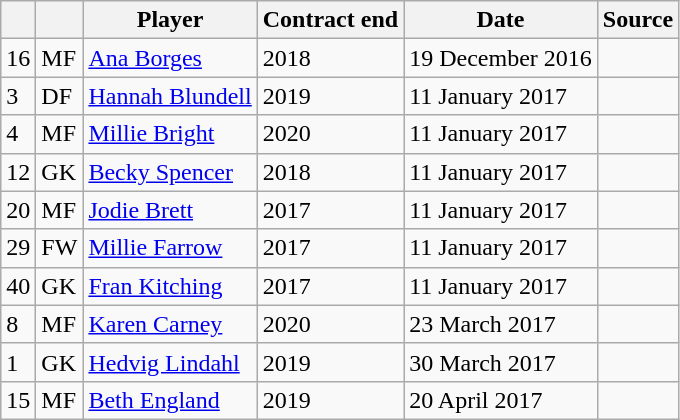<table class="wikitable plainrowheaders sortable">
<tr>
<th style="text-align:center;"></th>
<th style="text-align:center;"></th>
<th style="text-align:center; " scope=col><strong>Player</strong></th>
<th style="text-align:center; " scope=col><strong>Contract end</strong></th>
<th style="text-align:center; " scope=col><strong>Date</strong></th>
<th style="text-align:center;"><strong>Source</strong></th>
</tr>
<tr>
<td>16</td>
<td>MF</td>
<td> <a href='#'>Ana Borges</a></td>
<td>2018</td>
<td>19 December 2016</td>
<td></td>
</tr>
<tr>
<td>3</td>
<td>DF</td>
<td> <a href='#'>Hannah Blundell</a></td>
<td>2019</td>
<td>11 January 2017</td>
<td></td>
</tr>
<tr>
<td>4</td>
<td>MF</td>
<td> <a href='#'>Millie Bright</a></td>
<td>2020</td>
<td>11 January 2017</td>
<td></td>
</tr>
<tr>
<td>12</td>
<td>GK</td>
<td> <a href='#'>Becky Spencer</a></td>
<td>2018</td>
<td>11 January 2017</td>
<td></td>
</tr>
<tr>
<td>20</td>
<td>MF</td>
<td> <a href='#'>Jodie Brett</a></td>
<td>2017</td>
<td>11 January 2017</td>
<td></td>
</tr>
<tr>
<td>29</td>
<td>FW</td>
<td> <a href='#'>Millie Farrow</a></td>
<td>2017</td>
<td>11 January 2017</td>
<td></td>
</tr>
<tr>
<td>40</td>
<td>GK</td>
<td> <a href='#'>Fran Kitching</a></td>
<td>2017</td>
<td>11 January 2017</td>
<td></td>
</tr>
<tr>
<td>8</td>
<td>MF</td>
<td> <a href='#'>Karen Carney</a></td>
<td>2020</td>
<td>23 March 2017</td>
<td></td>
</tr>
<tr>
<td>1</td>
<td>GK</td>
<td> <a href='#'>Hedvig Lindahl</a></td>
<td>2019</td>
<td>30 March 2017</td>
<td></td>
</tr>
<tr>
<td>15</td>
<td>MF</td>
<td> <a href='#'>Beth England</a></td>
<td>2019</td>
<td>20 April 2017</td>
<td></td>
</tr>
</table>
